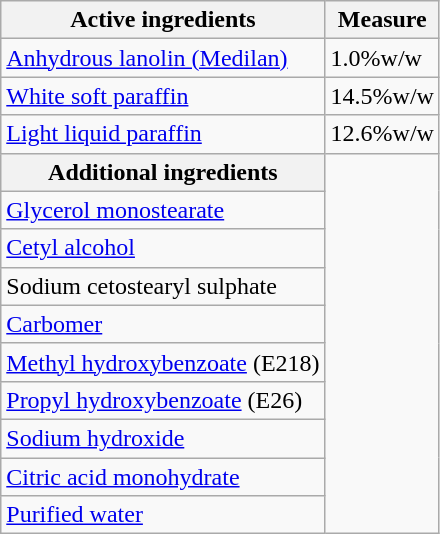<table class="wikitable">
<tr>
<th>Active ingredients</th>
<th>Measure</th>
</tr>
<tr>
<td><a href='#'>Anhydrous lanolin (Medilan)</a></td>
<td>1.0%w/w</td>
</tr>
<tr>
<td><a href='#'>White soft paraffin</a></td>
<td>14.5%w/w</td>
</tr>
<tr>
<td><a href='#'>Light liquid paraffin</a></td>
<td>12.6%w/w</td>
</tr>
<tr>
<th>Additional ingredients</th>
</tr>
<tr>
<td><a href='#'>Glycerol monostearate</a></td>
</tr>
<tr>
<td><a href='#'>Cetyl alcohol</a></td>
</tr>
<tr>
<td>Sodium cetostearyl sulphate</td>
</tr>
<tr>
<td><a href='#'>Carbomer</a></td>
</tr>
<tr>
<td><a href='#'>Methyl hydroxybenzoate</a> (E218)</td>
</tr>
<tr>
<td><a href='#'>Propyl hydroxybenzoate</a> (E26)</td>
</tr>
<tr>
<td><a href='#'>Sodium hydroxide</a></td>
</tr>
<tr>
<td><a href='#'>Citric acid monohydrate</a></td>
</tr>
<tr>
<td><a href='#'>Purified water</a></td>
</tr>
</table>
